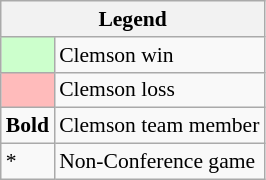<table class="wikitable" style="font-size:90%">
<tr>
<th colspan=2>Legend</th>
</tr>
<tr>
<td style="background:#ccffcc;"> </td>
<td>Clemson win</td>
</tr>
<tr>
<td style="background:#ffbbbb;"> </td>
<td>Clemson loss</td>
</tr>
<tr>
<td><strong>Bold</strong></td>
<td>Clemson team member</td>
</tr>
<tr>
<td>*</td>
<td>Non-Conference game</td>
</tr>
</table>
